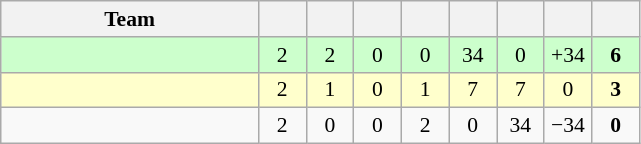<table class="wikitable" style="text-align: center; font-size: 90%;">
<tr>
<th width=165>Team</th>
<th width=25></th>
<th width=25></th>
<th width=25></th>
<th width=25></th>
<th width=25></th>
<th width=25></th>
<th width=25></th>
<th width=25></th>
</tr>
<tr style="background:#ccffcc">
<td style="text-align:left;"></td>
<td>2</td>
<td>2</td>
<td>0</td>
<td>0</td>
<td>34</td>
<td>0</td>
<td>+34</td>
<td><strong>6</strong></td>
</tr>
<tr style="background:#ffffcc">
<td style="text-align:left;"></td>
<td>2</td>
<td>1</td>
<td>0</td>
<td>1</td>
<td>7</td>
<td>7</td>
<td>0</td>
<td><strong>3</strong></td>
</tr>
<tr>
<td style="text-align:left;"></td>
<td>2</td>
<td>0</td>
<td>0</td>
<td>2</td>
<td>0</td>
<td>34</td>
<td>−34</td>
<td><strong>0</strong></td>
</tr>
</table>
